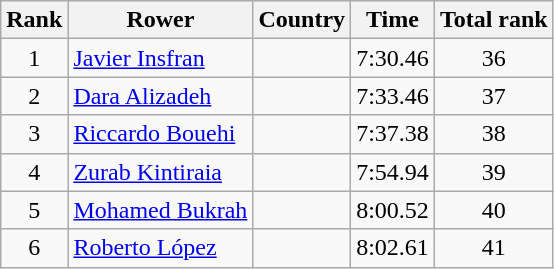<table class="wikitable" style="text-align:center">
<tr>
<th>Rank</th>
<th>Rower</th>
<th>Country</th>
<th>Time</th>
<th>Total rank</th>
</tr>
<tr>
<td>1</td>
<td align="left"><a href='#'>Javier Insfran</a></td>
<td align="left"></td>
<td>7:30.46</td>
<td>36</td>
</tr>
<tr>
<td>2</td>
<td align="left"><a href='#'>Dara Alizadeh</a></td>
<td align="left"></td>
<td>7:33.46</td>
<td>37</td>
</tr>
<tr>
<td>3</td>
<td align="left"><a href='#'>Riccardo Bouehi</a></td>
<td align="left"></td>
<td>7:37.38</td>
<td>38</td>
</tr>
<tr>
<td>4</td>
<td align="left"><a href='#'>Zurab Kintiraia</a></td>
<td align="left"></td>
<td>7:54.94</td>
<td>39</td>
</tr>
<tr>
<td>5</td>
<td align="left"><a href='#'>Mohamed Bukrah</a></td>
<td align="left"></td>
<td>8:00.52</td>
<td>40</td>
</tr>
<tr>
<td>6</td>
<td align="left"><a href='#'>Roberto López</a></td>
<td align="left"></td>
<td>8:02.61</td>
<td>41</td>
</tr>
</table>
